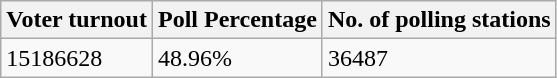<table class="wikitable">
<tr>
<th>Voter turnout</th>
<th>Poll Percentage</th>
<th>No. of polling stations</th>
</tr>
<tr>
<td>15186628</td>
<td>48.96%</td>
<td>36487</td>
</tr>
</table>
